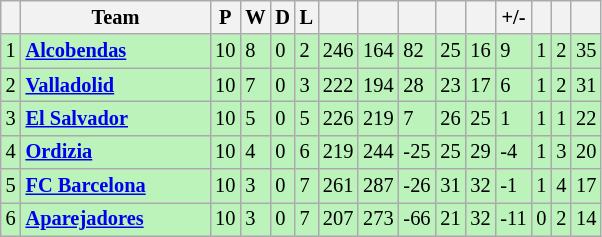<table class="wikitable sortable col2izq" style="text-align: left; font-size: 85%">
<tr>
<th> </th>
<th scope="col" style="width: 120px;">Team</th>
<th>P</th>
<th>W</th>
<th>D</th>
<th>L</th>
<th></th>
<th></th>
<th></th>
<th></th>
<th></th>
<th>+/-</th>
<th></th>
<th></th>
<th></th>
</tr>
<tr style="background:#BBF3BB;">
<td>1</td>
<td><a href='#'><strong>Alcobendas</strong></a></td>
<td>10</td>
<td>8</td>
<td>0</td>
<td>2</td>
<td>246</td>
<td>164</td>
<td>82</td>
<td>25</td>
<td>16</td>
<td>9</td>
<td>1</td>
<td>2</td>
<td>35</td>
</tr>
<tr style="background:#BBF3BB;">
<td>2</td>
<td><a href='#'><strong>Valladolid</strong></a></td>
<td>10</td>
<td>7</td>
<td>0</td>
<td>3</td>
<td>222</td>
<td>194</td>
<td>28</td>
<td>23</td>
<td>17</td>
<td>6</td>
<td>1</td>
<td>2</td>
<td>31</td>
</tr>
<tr style="background:#BBF3BB;">
<td>3</td>
<td><a href='#'><strong>El Salvador</strong></a></td>
<td>10</td>
<td>5</td>
<td>0</td>
<td>5</td>
<td>226</td>
<td>219</td>
<td>7</td>
<td>26</td>
<td>25</td>
<td>1</td>
<td>1</td>
<td>1</td>
<td>22</td>
</tr>
<tr style="background:#BBF3BB;">
<td>4</td>
<td><a href='#'><strong>Ordizia</strong></a></td>
<td>10</td>
<td>4</td>
<td>0</td>
<td>6</td>
<td>219</td>
<td>244</td>
<td>-25</td>
<td>25</td>
<td>29</td>
<td>-4</td>
<td>1</td>
<td>3</td>
<td>20</td>
</tr>
<tr style="background:#BBF3BB;">
<td>5</td>
<td><a href='#'><strong>FC Barcelona</strong></a></td>
<td>10</td>
<td>3</td>
<td>0</td>
<td>7</td>
<td>261</td>
<td>287</td>
<td>-26</td>
<td>31</td>
<td>32</td>
<td>-1</td>
<td>1</td>
<td>4</td>
<td>17</td>
</tr>
<tr style="background:#BBF3BB;">
<td>6</td>
<td><a href='#'><strong>Aparejadores</strong></a></td>
<td>10</td>
<td>3</td>
<td>0</td>
<td>7</td>
<td>207</td>
<td>273</td>
<td>-66</td>
<td>21</td>
<td>32</td>
<td>-11</td>
<td>0</td>
<td>2</td>
<td>14</td>
</tr>
</table>
